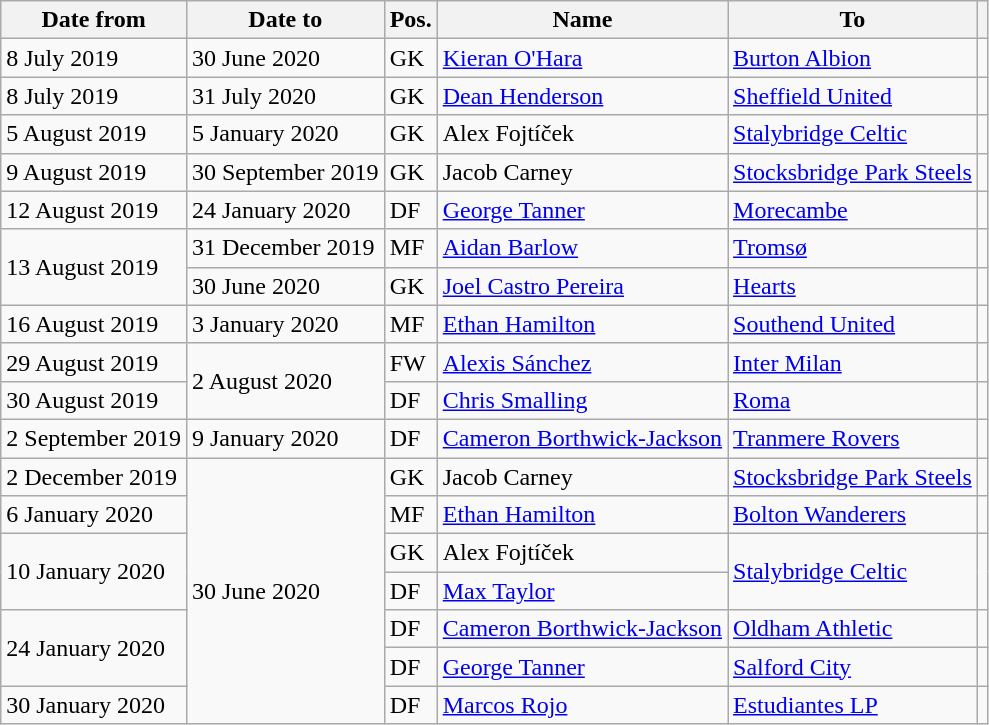<table class="wikitable">
<tr>
<th>Date from</th>
<th>Date to</th>
<th>Pos.</th>
<th>Name</th>
<th>To</th>
<th></th>
</tr>
<tr>
<td>8 July 2019</td>
<td>30 June 2020</td>
<td>GK</td>
<td> <a href='#'>Kieran O'Hara</a></td>
<td> <a href='#'>Burton Albion</a></td>
<td></td>
</tr>
<tr>
<td>8 July 2019</td>
<td>31 July 2020</td>
<td>GK</td>
<td> <a href='#'>Dean Henderson</a></td>
<td> <a href='#'>Sheffield United</a></td>
<td></td>
</tr>
<tr>
<td>5 August 2019</td>
<td>5 January 2020</td>
<td>GK</td>
<td> Alex Fojtíček</td>
<td> <a href='#'>Stalybridge Celtic</a></td>
<td></td>
</tr>
<tr>
<td>9 August 2019</td>
<td>30 September 2019</td>
<td>GK</td>
<td> Jacob Carney</td>
<td> <a href='#'>Stocksbridge Park Steels</a></td>
<td></td>
</tr>
<tr>
<td>12 August 2019</td>
<td>24 January 2020</td>
<td>DF</td>
<td> <a href='#'>George Tanner</a></td>
<td> <a href='#'>Morecambe</a></td>
<td></td>
</tr>
<tr>
<td rowspan="2">13 August 2019</td>
<td>31 December 2019</td>
<td>MF</td>
<td> <a href='#'>Aidan Barlow</a></td>
<td> <a href='#'>Tromsø</a></td>
<td></td>
</tr>
<tr>
<td>30 June 2020</td>
<td>GK</td>
<td> <a href='#'>Joel Castro Pereira</a></td>
<td> <a href='#'>Hearts</a></td>
<td></td>
</tr>
<tr>
<td>16 August 2019</td>
<td>3 January 2020</td>
<td>MF</td>
<td> <a href='#'>Ethan Hamilton</a></td>
<td> <a href='#'>Southend United</a></td>
<td></td>
</tr>
<tr>
<td>29 August 2019</td>
<td rowspan="2">2 August 2020</td>
<td>FW</td>
<td> <a href='#'>Alexis Sánchez</a></td>
<td> <a href='#'>Inter Milan</a></td>
<td></td>
</tr>
<tr>
<td>30 August 2019</td>
<td>DF</td>
<td> <a href='#'>Chris Smalling</a></td>
<td> <a href='#'>Roma</a></td>
<td></td>
</tr>
<tr>
<td>2 September 2019</td>
<td>9 January 2020</td>
<td>DF</td>
<td> <a href='#'>Cameron Borthwick-Jackson</a></td>
<td> <a href='#'>Tranmere Rovers</a></td>
<td></td>
</tr>
<tr>
<td>2 December 2019</td>
<td rowspan="7">30 June 2020</td>
<td>GK</td>
<td> Jacob Carney</td>
<td> <a href='#'>Stocksbridge Park Steels</a></td>
<td></td>
</tr>
<tr>
<td>6 January 2020</td>
<td>MF</td>
<td> <a href='#'>Ethan Hamilton</a></td>
<td> <a href='#'>Bolton Wanderers</a></td>
<td></td>
</tr>
<tr>
<td rowspan="2">10 January 2020</td>
<td>GK</td>
<td> Alex Fojtíček</td>
<td rowspan="2"> <a href='#'>Stalybridge Celtic</a></td>
<td rowspan="2"></td>
</tr>
<tr>
<td>DF</td>
<td> <a href='#'>Max Taylor</a></td>
</tr>
<tr>
<td rowspan="2">24 January 2020</td>
<td>DF</td>
<td> <a href='#'>Cameron Borthwick-Jackson</a></td>
<td> <a href='#'>Oldham Athletic</a></td>
<td></td>
</tr>
<tr>
<td>DF</td>
<td> <a href='#'>George Tanner</a></td>
<td> <a href='#'>Salford City</a></td>
<td></td>
</tr>
<tr>
<td>30 January 2020</td>
<td>DF</td>
<td> <a href='#'>Marcos Rojo</a></td>
<td> <a href='#'>Estudiantes LP</a></td>
<td></td>
</tr>
</table>
